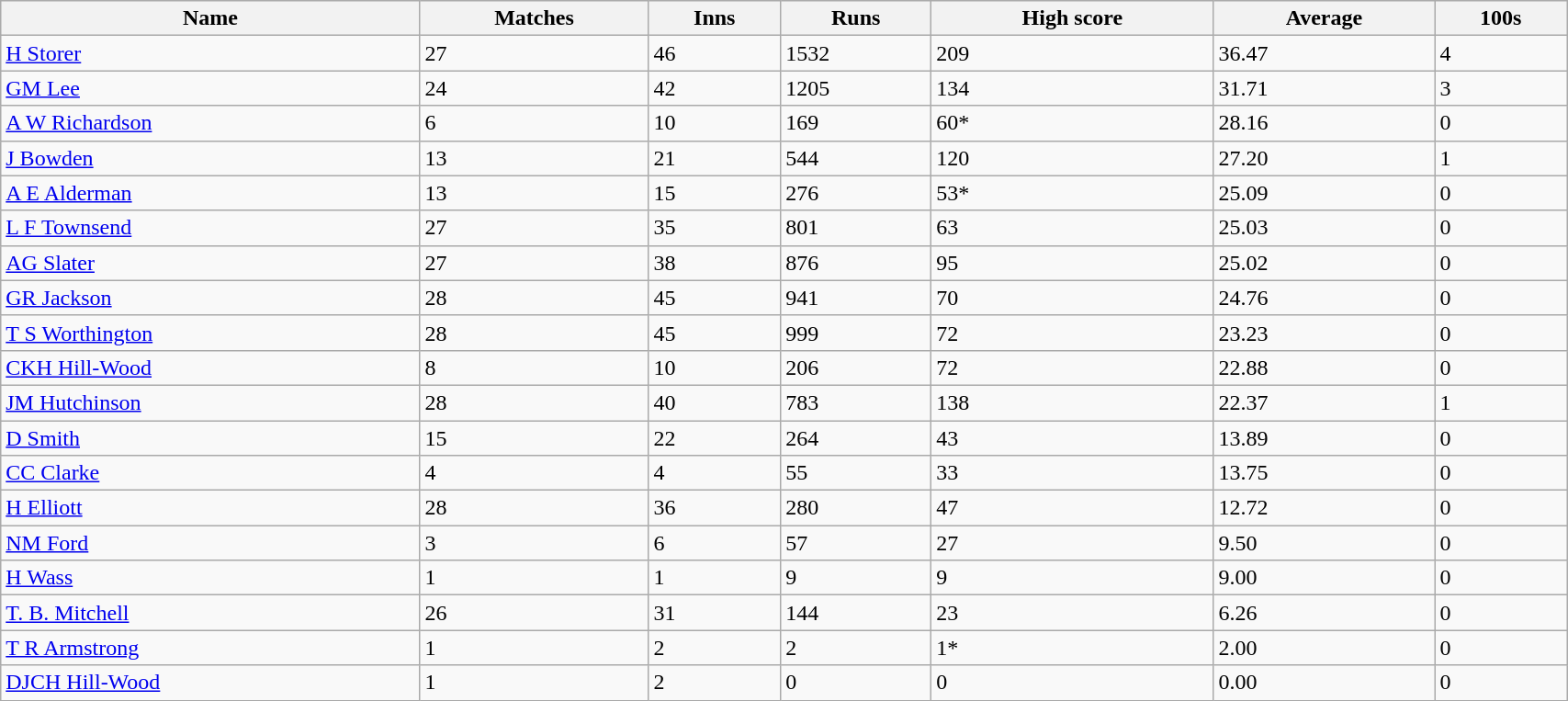<table class="wikitable sortable" style="width:90%;">
<tr style="background:#efefef;">
<th>Name</th>
<th>Matches</th>
<th>Inns</th>
<th>Runs</th>
<th>High score</th>
<th>Average</th>
<th>100s</th>
</tr>
<tr>
<td><a href='#'>H Storer</a></td>
<td>27</td>
<td>46</td>
<td>1532</td>
<td>209</td>
<td>36.47</td>
<td>4</td>
</tr>
<tr>
<td><a href='#'>GM Lee</a></td>
<td>24</td>
<td>42</td>
<td>1205</td>
<td>134</td>
<td>31.71</td>
<td>3</td>
</tr>
<tr>
<td><a href='#'>A W Richardson</a></td>
<td>6</td>
<td>10</td>
<td>169</td>
<td>60*</td>
<td>28.16</td>
<td>0</td>
</tr>
<tr>
<td><a href='#'>J Bowden</a></td>
<td>13</td>
<td>21</td>
<td>544</td>
<td>120</td>
<td>27.20</td>
<td>1</td>
</tr>
<tr>
<td><a href='#'>A E Alderman</a></td>
<td>13</td>
<td>15</td>
<td>276</td>
<td>53*</td>
<td>25.09</td>
<td>0</td>
</tr>
<tr>
<td><a href='#'>L F Townsend</a></td>
<td>27</td>
<td>35</td>
<td>801</td>
<td>63</td>
<td>25.03</td>
<td>0</td>
</tr>
<tr>
<td><a href='#'>AG Slater</a></td>
<td>27</td>
<td>38</td>
<td>876</td>
<td>95</td>
<td>25.02</td>
<td>0</td>
</tr>
<tr>
<td><a href='#'>GR Jackson</a></td>
<td>28</td>
<td>45</td>
<td>941</td>
<td>70</td>
<td>24.76</td>
<td>0</td>
</tr>
<tr>
<td><a href='#'>T S Worthington</a></td>
<td>28</td>
<td>45</td>
<td>999</td>
<td>72</td>
<td>23.23</td>
<td>0</td>
</tr>
<tr>
<td><a href='#'>CKH Hill-Wood</a></td>
<td>8</td>
<td>10</td>
<td>206</td>
<td>72</td>
<td>22.88</td>
<td>0</td>
</tr>
<tr>
<td><a href='#'>JM Hutchinson</a></td>
<td>28</td>
<td>40</td>
<td>783</td>
<td>138</td>
<td>22.37</td>
<td>1</td>
</tr>
<tr>
<td><a href='#'>D Smith</a></td>
<td>15</td>
<td>22</td>
<td>264</td>
<td>43</td>
<td>13.89</td>
<td>0</td>
</tr>
<tr>
<td><a href='#'>CC Clarke</a></td>
<td>4</td>
<td>4</td>
<td>55</td>
<td>33</td>
<td>13.75</td>
<td>0</td>
</tr>
<tr>
<td><a href='#'>H Elliott</a></td>
<td>28</td>
<td>36</td>
<td>280</td>
<td>47</td>
<td>12.72</td>
<td>0</td>
</tr>
<tr>
<td><a href='#'>NM Ford</a></td>
<td>3</td>
<td>6</td>
<td>57</td>
<td>27</td>
<td>9.50</td>
<td>0</td>
</tr>
<tr>
<td><a href='#'>H Wass</a></td>
<td>1</td>
<td>1</td>
<td>9</td>
<td>9</td>
<td>9.00</td>
<td>0</td>
</tr>
<tr>
<td><a href='#'>T. B. Mitchell</a></td>
<td>26</td>
<td>31</td>
<td>144</td>
<td>23</td>
<td>6.26</td>
<td>0</td>
</tr>
<tr>
<td><a href='#'>T R Armstrong</a></td>
<td>1</td>
<td>2</td>
<td>2</td>
<td>1*</td>
<td>2.00</td>
<td>0</td>
</tr>
<tr>
<td><a href='#'>DJCH Hill-Wood</a></td>
<td>1</td>
<td>2</td>
<td>0</td>
<td>0</td>
<td>0.00</td>
<td>0</td>
</tr>
</table>
